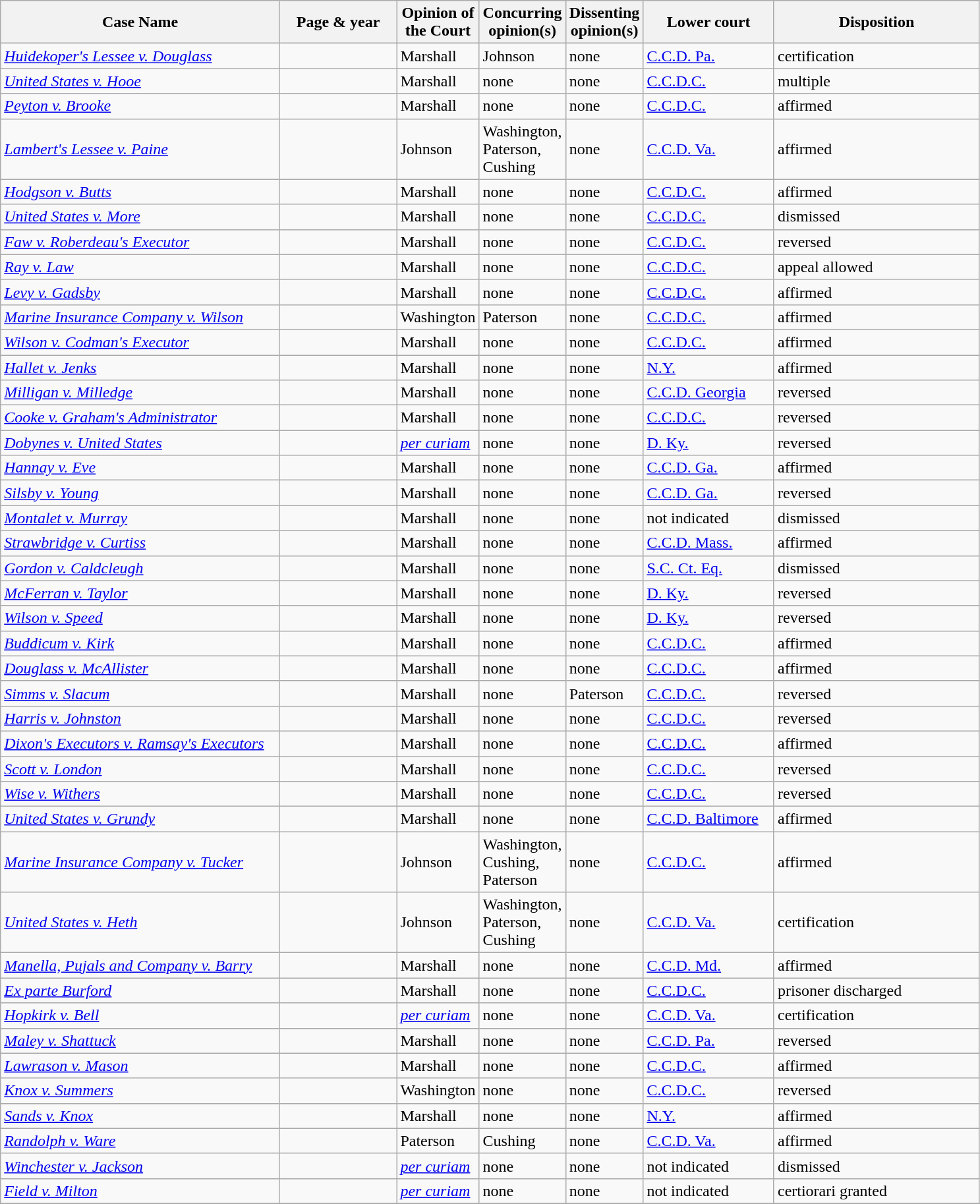<table class="wikitable sortable">
<tr>
<th scope="col" style="width: 275px;">Case Name</th>
<th scope="col" style="width: 111px;">Page & year</th>
<th scope="col" style="width: 75px;">Opinion of the Court</th>
<th scope="col" style="width: 10px;">Concurring opinion(s)</th>
<th scope="col" style="width: 10px;">Dissenting opinion(s)</th>
<th scope="col" style="width: 125px;">Lower court</th>
<th scope="col" style="width: 200px;">Disposition</th>
</tr>
<tr>
<td><em><a href='#'>Huidekoper's Lessee v. Douglass</a></em></td>
<td align="right"></td>
<td>Marshall</td>
<td>Johnson</td>
<td>none</td>
<td><a href='#'>C.C.D. Pa.</a></td>
<td>certification</td>
</tr>
<tr>
<td><em><a href='#'>United States v. Hooe</a></em></td>
<td align="right"></td>
<td>Marshall</td>
<td>none</td>
<td>none</td>
<td><a href='#'>C.C.D.C.</a></td>
<td>multiple</td>
</tr>
<tr>
<td><em><a href='#'>Peyton v. Brooke</a></em></td>
<td align="right"></td>
<td>Marshall</td>
<td>none</td>
<td>none</td>
<td><a href='#'>C.C.D.C.</a></td>
<td>affirmed</td>
</tr>
<tr>
<td><em><a href='#'>Lambert's Lessee v. Paine</a></em></td>
<td align="right"></td>
<td>Johnson</td>
<td>Washington, Paterson, Cushing</td>
<td>none</td>
<td><a href='#'>C.C.D. Va.</a></td>
<td>affirmed</td>
</tr>
<tr>
<td><em><a href='#'>Hodgson v. Butts</a></em></td>
<td align="right"></td>
<td>Marshall</td>
<td>none</td>
<td>none</td>
<td><a href='#'>C.C.D.C.</a></td>
<td>affirmed</td>
</tr>
<tr>
<td><em><a href='#'>United States v. More</a></em></td>
<td align="right"></td>
<td>Marshall</td>
<td>none</td>
<td>none</td>
<td><a href='#'>C.C.D.C.</a></td>
<td>dismissed</td>
</tr>
<tr>
<td><em><a href='#'>Faw v. Roberdeau's Executor</a></em></td>
<td align="right"></td>
<td>Marshall</td>
<td>none</td>
<td>none</td>
<td><a href='#'>C.C.D.C.</a></td>
<td>reversed</td>
</tr>
<tr>
<td><em><a href='#'>Ray v. Law</a></em></td>
<td align="right"></td>
<td>Marshall</td>
<td>none</td>
<td>none</td>
<td><a href='#'>C.C.D.C.</a></td>
<td>appeal allowed</td>
</tr>
<tr>
<td><em><a href='#'>Levy v. Gadsby</a></em></td>
<td align="right"></td>
<td>Marshall</td>
<td>none</td>
<td>none</td>
<td><a href='#'>C.C.D.C.</a></td>
<td>affirmed</td>
</tr>
<tr>
<td><em><a href='#'>Marine Insurance Company v. Wilson</a></em></td>
<td align="right"></td>
<td>Washington</td>
<td>Paterson</td>
<td>none</td>
<td><a href='#'>C.C.D.C.</a></td>
<td>affirmed</td>
</tr>
<tr>
<td><em><a href='#'>Wilson v. Codman's Executor</a></em></td>
<td align="right"></td>
<td>Marshall</td>
<td>none</td>
<td>none</td>
<td><a href='#'>C.C.D.C.</a></td>
<td>affirmed</td>
</tr>
<tr>
<td><em><a href='#'>Hallet v. Jenks</a></em></td>
<td align="right"></td>
<td>Marshall</td>
<td>none</td>
<td>none</td>
<td><a href='#'>N.Y.</a></td>
<td>affirmed</td>
</tr>
<tr>
<td><em><a href='#'>Milligan v. Milledge</a></em></td>
<td align="right"></td>
<td>Marshall</td>
<td>none</td>
<td>none</td>
<td><a href='#'>C.C.D. Georgia</a></td>
<td>reversed</td>
</tr>
<tr>
<td><em><a href='#'>Cooke v. Graham's Administrator</a></em></td>
<td align="right"></td>
<td>Marshall</td>
<td>none</td>
<td>none</td>
<td><a href='#'>C.C.D.C.</a></td>
<td>reversed</td>
</tr>
<tr>
<td><em><a href='#'>Dobynes v. United States</a></em></td>
<td align="right"></td>
<td><em><a href='#'>per curiam</a></em></td>
<td>none</td>
<td>none</td>
<td><a href='#'>D. Ky.</a></td>
<td>reversed</td>
</tr>
<tr>
<td><em><a href='#'>Hannay v. Eve</a></em></td>
<td align="right"></td>
<td>Marshall</td>
<td>none</td>
<td>none</td>
<td><a href='#'>C.C.D. Ga.</a></td>
<td>affirmed</td>
</tr>
<tr>
<td><em><a href='#'>Silsby v. Young</a></em></td>
<td align="right"></td>
<td>Marshall</td>
<td>none</td>
<td>none</td>
<td><a href='#'>C.C.D. Ga.</a></td>
<td>reversed</td>
</tr>
<tr>
<td><em><a href='#'>Montalet v. Murray</a></em></td>
<td align="right"></td>
<td>Marshall</td>
<td>none</td>
<td>none</td>
<td>not indicated</td>
<td>dismissed</td>
</tr>
<tr>
<td><em><a href='#'>Strawbridge v. Curtiss</a></em></td>
<td align="right"></td>
<td>Marshall</td>
<td>none</td>
<td>none</td>
<td><a href='#'>C.C.D. Mass.</a></td>
<td>affirmed</td>
</tr>
<tr>
<td><em><a href='#'>Gordon v. Caldcleugh</a></em></td>
<td align="right"></td>
<td>Marshall</td>
<td>none</td>
<td>none</td>
<td><a href='#'>S.C. Ct. Eq.</a></td>
<td>dismissed</td>
</tr>
<tr>
<td><em><a href='#'>McFerran v. Taylor</a></em></td>
<td align="right"></td>
<td>Marshall</td>
<td>none</td>
<td>none</td>
<td><a href='#'>D. Ky.</a></td>
<td>reversed</td>
</tr>
<tr>
<td><em><a href='#'>Wilson v. Speed</a></em></td>
<td align="right"></td>
<td>Marshall</td>
<td>none</td>
<td>none</td>
<td><a href='#'>D. Ky.</a></td>
<td>reversed</td>
</tr>
<tr>
<td><em><a href='#'>Buddicum v. Kirk</a></em></td>
<td align="right"></td>
<td>Marshall</td>
<td>none</td>
<td>none</td>
<td><a href='#'>C.C.D.C.</a></td>
<td>affirmed</td>
</tr>
<tr>
<td><em><a href='#'>Douglass v. McAllister</a></em></td>
<td align="right"></td>
<td>Marshall</td>
<td>none</td>
<td>none</td>
<td><a href='#'>C.C.D.C.</a></td>
<td>affirmed</td>
</tr>
<tr>
<td><em><a href='#'>Simms v. Slacum</a></em></td>
<td align="right"></td>
<td>Marshall</td>
<td>none</td>
<td>Paterson</td>
<td><a href='#'>C.C.D.C.</a></td>
<td>reversed</td>
</tr>
<tr>
<td><em><a href='#'>Harris v. Johnston</a></em></td>
<td align="right"></td>
<td>Marshall</td>
<td>none</td>
<td>none</td>
<td><a href='#'>C.C.D.C.</a></td>
<td>reversed</td>
</tr>
<tr>
<td><em><a href='#'>Dixon's Executors v. Ramsay's Executors</a></em></td>
<td align="right"></td>
<td>Marshall</td>
<td>none</td>
<td>none</td>
<td><a href='#'>C.C.D.C.</a></td>
<td>affirmed</td>
</tr>
<tr>
<td><em><a href='#'>Scott v. London</a></em></td>
<td align="right"></td>
<td>Marshall</td>
<td>none</td>
<td>none</td>
<td><a href='#'>C.C.D.C.</a></td>
<td>reversed</td>
</tr>
<tr>
<td><em><a href='#'>Wise v. Withers</a></em></td>
<td align="right"></td>
<td>Marshall</td>
<td>none</td>
<td>none</td>
<td><a href='#'>C.C.D.C.</a></td>
<td>reversed</td>
</tr>
<tr>
<td><em><a href='#'>United States v. Grundy</a></em></td>
<td align="right"></td>
<td>Marshall</td>
<td>none</td>
<td>none</td>
<td><a href='#'>C.C.D. Baltimore</a></td>
<td>affirmed</td>
</tr>
<tr>
<td><em><a href='#'>Marine Insurance Company v. Tucker</a></em></td>
<td align="right"></td>
<td>Johnson</td>
<td>Washington, Cushing, Paterson</td>
<td>none</td>
<td><a href='#'>C.C.D.C.</a></td>
<td>affirmed</td>
</tr>
<tr>
<td><em><a href='#'>United States v. Heth</a></em></td>
<td align="right"></td>
<td>Johnson</td>
<td>Washington, Paterson, Cushing</td>
<td>none</td>
<td><a href='#'>C.C.D. Va.</a></td>
<td>certification</td>
</tr>
<tr>
<td><em><a href='#'>Manella, Pujals and Company v. Barry</a></em></td>
<td align="right"></td>
<td>Marshall</td>
<td>none</td>
<td>none</td>
<td><a href='#'>C.C.D. Md.</a></td>
<td>affirmed</td>
</tr>
<tr>
<td><em><a href='#'>Ex parte Burford</a></em></td>
<td align="right"></td>
<td>Marshall</td>
<td>none</td>
<td>none</td>
<td><a href='#'>C.C.D.C.</a></td>
<td>prisoner discharged</td>
</tr>
<tr>
<td><em><a href='#'>Hopkirk v. Bell</a></em></td>
<td align="right"></td>
<td><em><a href='#'>per curiam</a></em></td>
<td>none</td>
<td>none</td>
<td><a href='#'>C.C.D. Va.</a></td>
<td>certification</td>
</tr>
<tr>
<td><em><a href='#'>Maley v. Shattuck</a></em></td>
<td align="right"></td>
<td>Marshall</td>
<td>none</td>
<td>none</td>
<td><a href='#'>C.C.D. Pa.</a></td>
<td>reversed</td>
</tr>
<tr>
<td><em><a href='#'>Lawrason v. Mason</a></em></td>
<td align="right"></td>
<td>Marshall</td>
<td>none</td>
<td>none</td>
<td><a href='#'>C.C.D.C.</a></td>
<td>affirmed</td>
</tr>
<tr>
<td><em><a href='#'>Knox v. Summers</a></em></td>
<td align="right"></td>
<td>Washington</td>
<td>none</td>
<td>none</td>
<td><a href='#'>C.C.D.C.</a></td>
<td>reversed</td>
</tr>
<tr>
<td><em><a href='#'>Sands v. Knox</a></em></td>
<td align="right"></td>
<td>Marshall</td>
<td>none</td>
<td>none</td>
<td><a href='#'>N.Y.</a></td>
<td>affirmed</td>
</tr>
<tr>
<td><em><a href='#'>Randolph v. Ware</a></em></td>
<td align="right"></td>
<td>Paterson</td>
<td>Cushing</td>
<td>none</td>
<td><a href='#'>C.C.D. Va.</a></td>
<td>affirmed</td>
</tr>
<tr>
<td><em><a href='#'>Winchester v. Jackson</a></em></td>
<td align="right"></td>
<td><em><a href='#'>per curiam</a></em></td>
<td>none</td>
<td>none</td>
<td>not indicated</td>
<td>dismissed</td>
</tr>
<tr>
<td><em><a href='#'>Field v. Milton</a></em></td>
<td align="right"></td>
<td><em><a href='#'>per curiam</a></em></td>
<td>none</td>
<td>none</td>
<td>not indicated</td>
<td>certiorari granted</td>
</tr>
<tr>
</tr>
</table>
